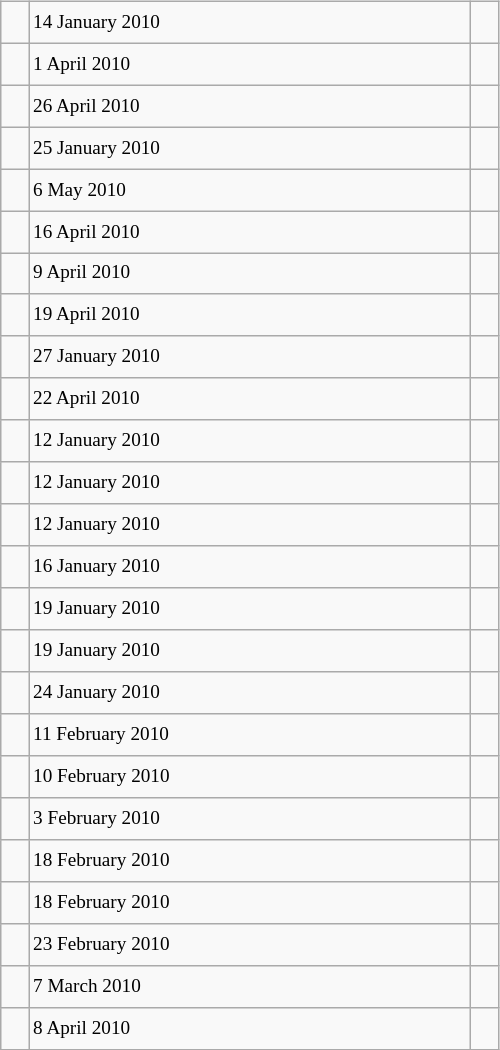<table class="wikitable" style="font-size: 80%; float: left; width: 26em; margin-right: 1em; height: 700px">
<tr>
<td></td>
<td>14 January 2010</td>
<td></td>
</tr>
<tr>
<td></td>
<td>1 April 2010</td>
<td></td>
</tr>
<tr>
<td></td>
<td>26 April 2010</td>
<td></td>
</tr>
<tr>
<td></td>
<td>25 January 2010</td>
<td></td>
</tr>
<tr>
<td></td>
<td>6 May 2010</td>
<td></td>
</tr>
<tr>
<td></td>
<td>16 April 2010</td>
<td></td>
</tr>
<tr>
<td></td>
<td>9 April 2010</td>
<td></td>
</tr>
<tr>
<td></td>
<td>19 April 2010</td>
<td></td>
</tr>
<tr>
<td></td>
<td>27 January 2010</td>
<td></td>
</tr>
<tr>
<td></td>
<td>22 April 2010</td>
<td></td>
</tr>
<tr>
<td></td>
<td>12 January 2010</td>
<td></td>
</tr>
<tr>
<td></td>
<td>12 January 2010</td>
<td></td>
</tr>
<tr>
<td></td>
<td>12 January 2010</td>
<td></td>
</tr>
<tr>
<td></td>
<td>16 January 2010</td>
<td></td>
</tr>
<tr>
<td></td>
<td>19 January 2010</td>
<td></td>
</tr>
<tr>
<td></td>
<td>19 January 2010</td>
<td></td>
</tr>
<tr>
<td></td>
<td>24 January 2010</td>
<td></td>
</tr>
<tr>
<td></td>
<td>11 February 2010</td>
<td></td>
</tr>
<tr>
<td></td>
<td>10 February 2010</td>
<td></td>
</tr>
<tr>
<td></td>
<td>3 February 2010</td>
<td></td>
</tr>
<tr>
<td></td>
<td>18 February 2010</td>
<td></td>
</tr>
<tr>
<td></td>
<td>18 February 2010</td>
<td></td>
</tr>
<tr>
<td></td>
<td>23 February 2010</td>
<td></td>
</tr>
<tr>
<td></td>
<td>7 March 2010</td>
<td></td>
</tr>
<tr>
<td></td>
<td>8 April 2010</td>
<td></td>
</tr>
</table>
